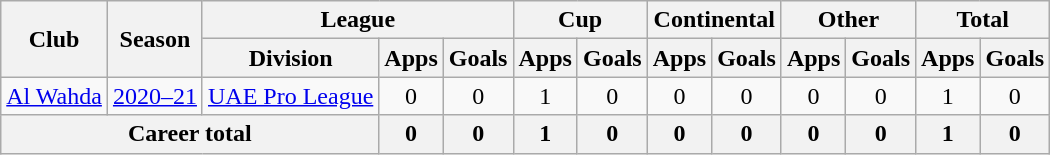<table class="wikitable" style="text-align: center">
<tr>
<th rowspan="2">Club</th>
<th rowspan="2">Season</th>
<th colspan="3">League</th>
<th colspan="2">Cup</th>
<th colspan="2">Continental</th>
<th colspan="2">Other</th>
<th colspan="2">Total</th>
</tr>
<tr>
<th>Division</th>
<th>Apps</th>
<th>Goals</th>
<th>Apps</th>
<th>Goals</th>
<th>Apps</th>
<th>Goals</th>
<th>Apps</th>
<th>Goals</th>
<th>Apps</th>
<th>Goals</th>
</tr>
<tr>
<td><a href='#'>Al Wahda</a></td>
<td><a href='#'>2020–21</a></td>
<td><a href='#'>UAE Pro League</a></td>
<td>0</td>
<td>0</td>
<td>1</td>
<td>0</td>
<td>0</td>
<td>0</td>
<td>0</td>
<td>0</td>
<td>1</td>
<td>0</td>
</tr>
<tr>
<th colspan="3"><strong>Career total</strong></th>
<th>0</th>
<th>0</th>
<th>1</th>
<th>0</th>
<th>0</th>
<th>0</th>
<th>0</th>
<th>0</th>
<th>1</th>
<th>0</th>
</tr>
</table>
